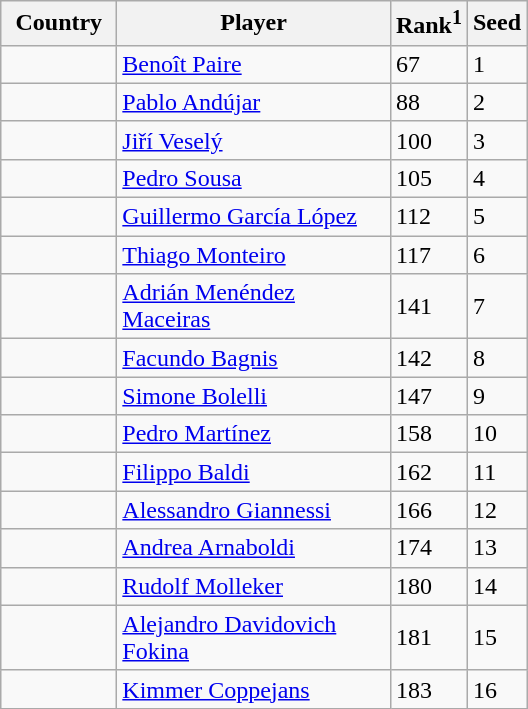<table class="sortable wikitable">
<tr>
<th width="70">Country</th>
<th width="175">Player</th>
<th>Rank<sup>1</sup></th>
<th>Seed</th>
</tr>
<tr>
<td></td>
<td><a href='#'>Benoît Paire</a></td>
<td>67</td>
<td>1</td>
</tr>
<tr>
<td></td>
<td><a href='#'>Pablo Andújar</a></td>
<td>88</td>
<td>2</td>
</tr>
<tr>
<td></td>
<td><a href='#'>Jiří Veselý</a></td>
<td>100</td>
<td>3</td>
</tr>
<tr>
<td></td>
<td><a href='#'>Pedro Sousa</a></td>
<td>105</td>
<td>4</td>
</tr>
<tr>
<td></td>
<td><a href='#'>Guillermo García López</a></td>
<td>112</td>
<td>5</td>
</tr>
<tr>
<td></td>
<td><a href='#'>Thiago Monteiro</a></td>
<td>117</td>
<td>6</td>
</tr>
<tr>
<td></td>
<td><a href='#'>Adrián Menéndez Maceiras</a></td>
<td>141</td>
<td>7</td>
</tr>
<tr>
<td></td>
<td><a href='#'>Facundo Bagnis</a></td>
<td>142</td>
<td>8</td>
</tr>
<tr>
<td></td>
<td><a href='#'>Simone Bolelli</a></td>
<td>147</td>
<td>9</td>
</tr>
<tr>
<td></td>
<td><a href='#'>Pedro Martínez</a></td>
<td>158</td>
<td>10</td>
</tr>
<tr>
<td></td>
<td><a href='#'>Filippo Baldi</a></td>
<td>162</td>
<td>11</td>
</tr>
<tr>
<td></td>
<td><a href='#'>Alessandro Giannessi</a></td>
<td>166</td>
<td>12</td>
</tr>
<tr>
<td></td>
<td><a href='#'>Andrea Arnaboldi</a></td>
<td>174</td>
<td>13</td>
</tr>
<tr>
<td></td>
<td><a href='#'>Rudolf Molleker</a></td>
<td>180</td>
<td>14</td>
</tr>
<tr>
<td></td>
<td><a href='#'>Alejandro Davidovich Fokina</a></td>
<td>181</td>
<td>15</td>
</tr>
<tr>
<td></td>
<td><a href='#'>Kimmer Coppejans</a></td>
<td>183</td>
<td>16</td>
</tr>
</table>
